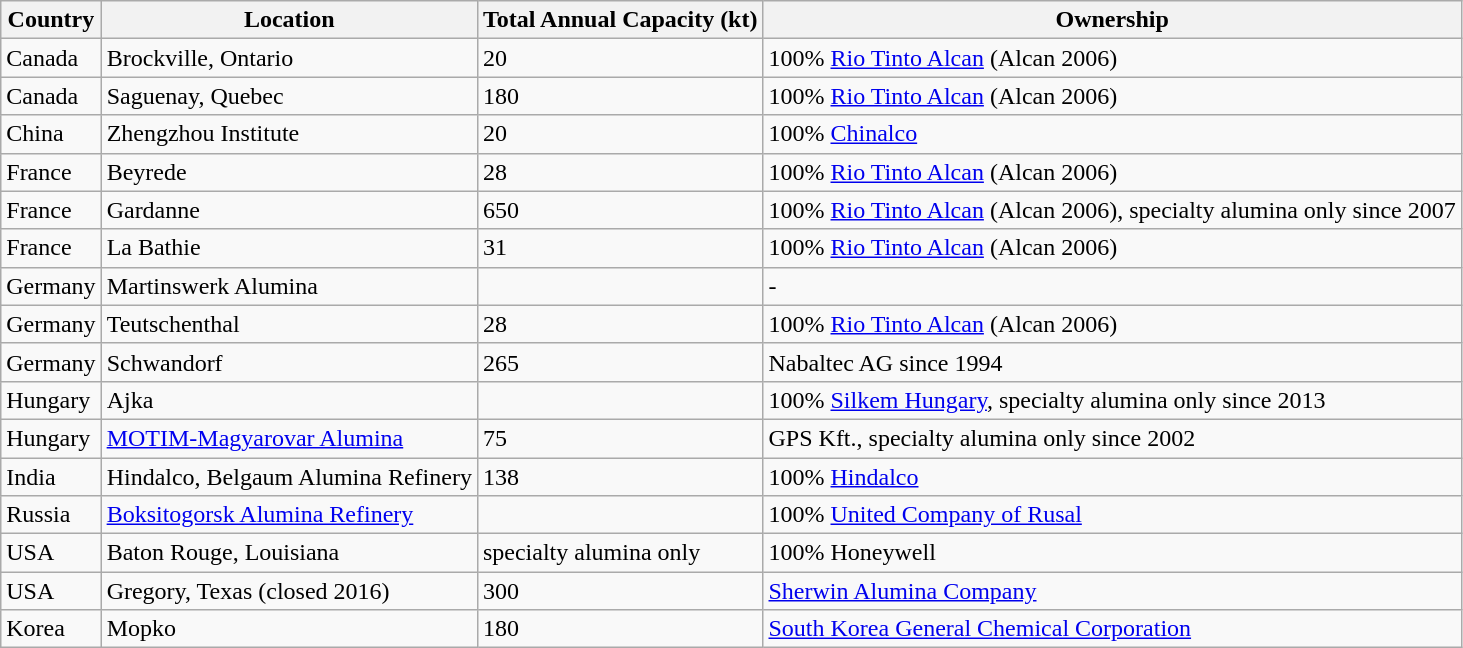<table class="wikitable">
<tr>
<th>Country</th>
<th>Location</th>
<th>Total Annual Capacity (kt)</th>
<th>Ownership</th>
</tr>
<tr>
<td>Canada</td>
<td>Brockville, Ontario</td>
<td>20</td>
<td>100% <a href='#'>Rio Tinto Alcan</a> (Alcan 2006)</td>
</tr>
<tr>
<td>Canada</td>
<td>Saguenay, Quebec</td>
<td>180</td>
<td>100% <a href='#'>Rio Tinto Alcan</a> (Alcan 2006)</td>
</tr>
<tr>
<td>China</td>
<td>Zhengzhou Institute</td>
<td>20</td>
<td>100% <a href='#'>Chinalco</a></td>
</tr>
<tr>
<td>France</td>
<td>Beyrede</td>
<td>28</td>
<td>100% <a href='#'>Rio Tinto Alcan</a> (Alcan 2006)</td>
</tr>
<tr>
<td>France</td>
<td>Gardanne</td>
<td>650</td>
<td>100% <a href='#'>Rio Tinto Alcan</a> (Alcan 2006), specialty alumina only since 2007</td>
</tr>
<tr>
<td>France</td>
<td>La Bathie</td>
<td>31</td>
<td>100% <a href='#'>Rio Tinto Alcan</a> (Alcan 2006)</td>
</tr>
<tr>
<td>Germany</td>
<td>Martinswerk Alumina</td>
<td></td>
<td 100% >-</td>
</tr>
<tr>
<td>Germany</td>
<td>Teutschenthal</td>
<td>28</td>
<td>100% <a href='#'>Rio Tinto Alcan</a> (Alcan 2006)</td>
</tr>
<tr>
<td>Germany</td>
<td>Schwandorf</td>
<td>265</td>
<td>Nabaltec AG since 1994</td>
</tr>
<tr>
<td>Hungary</td>
<td>Ajka</td>
<td></td>
<td>100% <a href='#'>Silkem Hungary</a>, specialty alumina only since 2013</td>
</tr>
<tr>
<td>Hungary</td>
<td><a href='#'>MOTIM-Magyarovar Alumina</a></td>
<td>75</td>
<td>GPS Kft., specialty alumina only since 2002</td>
</tr>
<tr>
<td>India</td>
<td>Hindalco, Belgaum Alumina Refinery</td>
<td>138</td>
<td>100% <a href='#'>Hindalco</a></td>
</tr>
<tr>
<td>Russia</td>
<td><a href='#'>Boksitogorsk Alumina Refinery</a></td>
<td></td>
<td>100% <a href='#'>United Company of Rusal</a></td>
</tr>
<tr>
<td>USA</td>
<td>Baton Rouge, Louisiana</td>
<td>specialty alumina only</td>
<td>100% Honeywell</td>
</tr>
<tr>
<td>USA</td>
<td>Gregory, Texas (closed 2016)</td>
<td>300</td>
<td><a href='#'>Sherwin Alumina Company</a></td>
</tr>
<tr>
<td>Korea</td>
<td>Mopko</td>
<td>180</td>
<td><a href='#'>South Korea General Chemical Corporation</a></td>
</tr>
</table>
